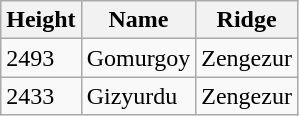<table class="wikitable sortable">
<tr>
<th>Height</th>
<th>Name</th>
<th>Ridge</th>
</tr>
<tr>
<td>2493</td>
<td>Gomurgoy</td>
<td>Zengezur</td>
</tr>
<tr>
<td>2433</td>
<td>Gizyurdu</td>
<td>Zengezur</td>
</tr>
</table>
